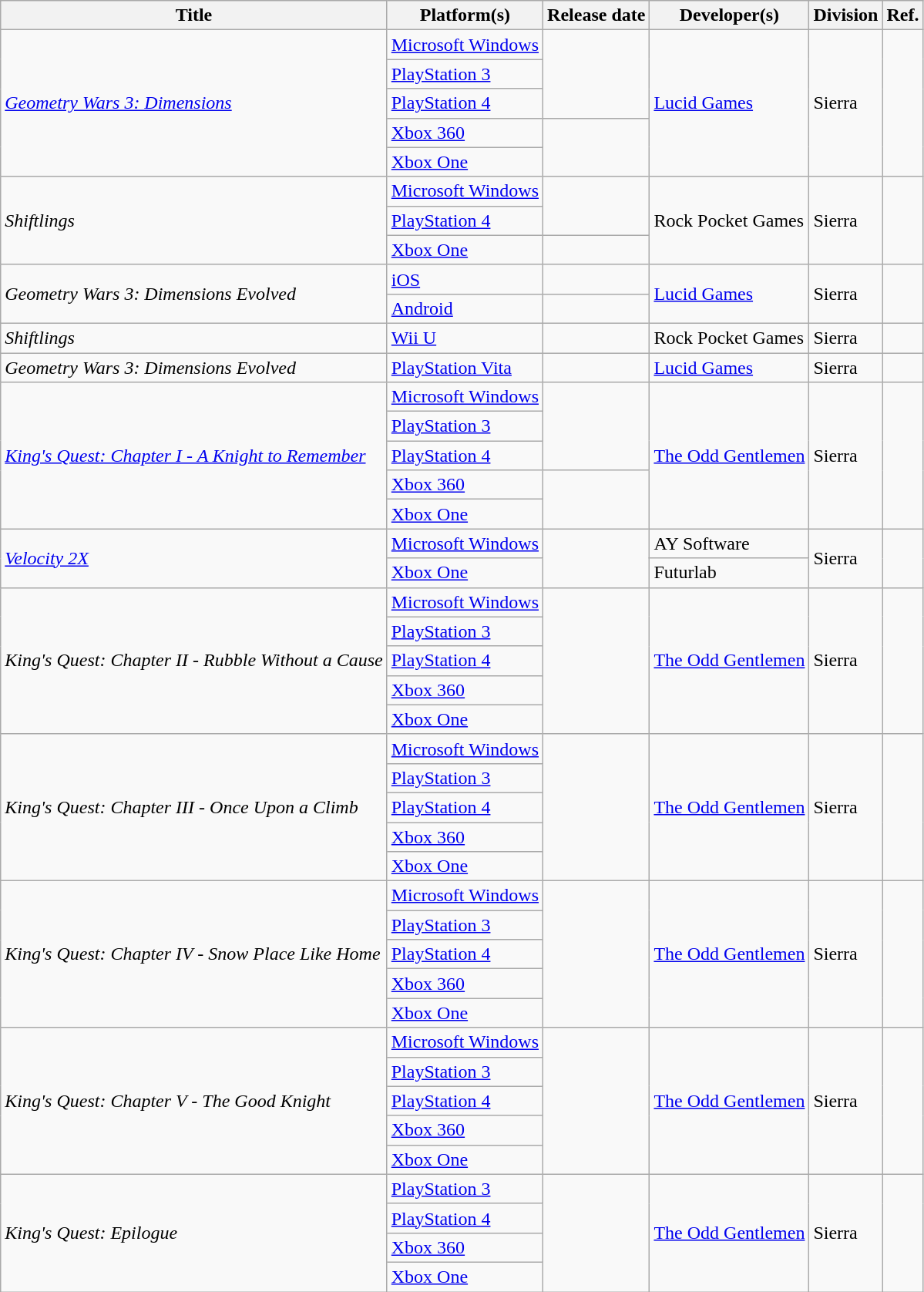<table class="wikitable sortable">
<tr>
<th>Title</th>
<th>Platform(s)</th>
<th>Release date</th>
<th>Developer(s)</th>
<th>Division</th>
<th>Ref.</th>
</tr>
<tr>
<td rowspan="5"><em><a href='#'>Geometry Wars 3: Dimensions</a></em></td>
<td><a href='#'>Microsoft Windows</a></td>
<td rowspan="3"></td>
<td rowspan="5"><a href='#'>Lucid Games</a></td>
<td rowspan="5">Sierra</td>
<td rowspan="5"></td>
</tr>
<tr>
<td><a href='#'>PlayStation 3</a></td>
</tr>
<tr>
<td><a href='#'>PlayStation 4</a></td>
</tr>
<tr>
<td><a href='#'>Xbox 360</a></td>
<td rowspan="2"></td>
</tr>
<tr>
<td><a href='#'>Xbox One</a></td>
</tr>
<tr>
<td rowspan="3"><em>Shiftlings</em></td>
<td><a href='#'>Microsoft Windows</a></td>
<td rowspan="2"></td>
<td rowspan="3">Rock Pocket Games</td>
<td rowspan="3">Sierra</td>
<td rowspan="3"></td>
</tr>
<tr>
<td><a href='#'>PlayStation 4</a></td>
</tr>
<tr>
<td><a href='#'>Xbox One</a></td>
<td></td>
</tr>
<tr>
<td rowspan="2"><em>Geometry Wars 3: Dimensions Evolved</em></td>
<td><a href='#'>iOS</a></td>
<td></td>
<td rowspan="2"><a href='#'>Lucid Games</a></td>
<td rowspan="2">Sierra</td>
<td rowspan="2"></td>
</tr>
<tr>
<td><a href='#'>Android</a></td>
<td></td>
</tr>
<tr>
<td><em>Shiftlings</em></td>
<td><a href='#'>Wii U</a></td>
<td></td>
<td>Rock Pocket Games</td>
<td>Sierra</td>
<td></td>
</tr>
<tr>
<td><em>Geometry Wars 3: Dimensions Evolved</em></td>
<td><a href='#'>PlayStation Vita</a></td>
<td></td>
<td><a href='#'>Lucid Games</a></td>
<td>Sierra</td>
<td></td>
</tr>
<tr>
<td rowspan="5"><em><a href='#'>King's Quest: Chapter I - A Knight to Remember</a></em></td>
<td><a href='#'>Microsoft Windows</a></td>
<td rowspan="3"></td>
<td rowspan="5"><a href='#'>The Odd Gentlemen</a></td>
<td rowspan="5">Sierra</td>
<td rowspan="5"></td>
</tr>
<tr>
<td><a href='#'>PlayStation 3</a></td>
</tr>
<tr>
<td><a href='#'>PlayStation 4</a></td>
</tr>
<tr>
<td><a href='#'>Xbox 360</a></td>
<td rowspan="2"></td>
</tr>
<tr>
<td><a href='#'>Xbox One</a></td>
</tr>
<tr>
<td rowspan="2"><em><a href='#'>Velocity 2X</a></em></td>
<td><a href='#'>Microsoft Windows</a></td>
<td rowspan="2"></td>
<td>AY Software</td>
<td rowspan="2">Sierra</td>
<td rowspan="2"></td>
</tr>
<tr>
<td><a href='#'>Xbox One</a></td>
<td>Futurlab</td>
</tr>
<tr>
<td rowspan="5"><em>King's Quest: Chapter II - Rubble Without a Cause</em></td>
<td><a href='#'>Microsoft Windows</a></td>
<td rowspan="5"></td>
<td rowspan="5"><a href='#'>The Odd Gentlemen</a></td>
<td rowspan="5">Sierra</td>
<td rowspan="5"></td>
</tr>
<tr>
<td><a href='#'>PlayStation 3</a></td>
</tr>
<tr>
<td><a href='#'>PlayStation 4</a></td>
</tr>
<tr>
<td><a href='#'>Xbox 360</a></td>
</tr>
<tr>
<td><a href='#'>Xbox One</a></td>
</tr>
<tr>
<td rowspan="5"><em>King's Quest: Chapter III - Once Upon a Climb</em></td>
<td><a href='#'>Microsoft Windows</a></td>
<td rowspan="5"></td>
<td rowspan="5"><a href='#'>The Odd Gentlemen</a></td>
<td rowspan="5">Sierra</td>
<td rowspan="5"></td>
</tr>
<tr>
<td><a href='#'>PlayStation 3</a></td>
</tr>
<tr>
<td><a href='#'>PlayStation 4</a></td>
</tr>
<tr>
<td><a href='#'>Xbox 360</a></td>
</tr>
<tr>
<td><a href='#'>Xbox One</a></td>
</tr>
<tr>
<td rowspan="5"><em>King's Quest: Chapter IV - Snow Place Like Home</em></td>
<td><a href='#'>Microsoft Windows</a></td>
<td rowspan="5"></td>
<td rowspan="5"><a href='#'>The Odd Gentlemen</a></td>
<td rowspan="5">Sierra</td>
<td rowspan="5"></td>
</tr>
<tr>
<td><a href='#'>PlayStation 3</a></td>
</tr>
<tr>
<td><a href='#'>PlayStation 4</a></td>
</tr>
<tr>
<td><a href='#'>Xbox 360</a></td>
</tr>
<tr>
<td><a href='#'>Xbox One</a></td>
</tr>
<tr>
<td rowspan="5"><em>King's Quest: Chapter V - The Good Knight</em></td>
<td><a href='#'>Microsoft Windows</a></td>
<td rowspan="5"></td>
<td rowspan="5"><a href='#'>The Odd Gentlemen</a></td>
<td rowspan="5">Sierra</td>
<td rowspan="5"></td>
</tr>
<tr>
<td><a href='#'>PlayStation 3</a></td>
</tr>
<tr>
<td><a href='#'>PlayStation 4</a></td>
</tr>
<tr>
<td><a href='#'>Xbox 360</a></td>
</tr>
<tr>
<td><a href='#'>Xbox One</a></td>
</tr>
<tr>
<td rowspan="4"><em>King's Quest: Epilogue</em></td>
<td><a href='#'>PlayStation 3</a></td>
<td rowspan="4"></td>
<td rowspan="4"><a href='#'>The Odd Gentlemen</a></td>
<td rowspan="4">Sierra</td>
<td rowspan="4"></td>
</tr>
<tr>
<td><a href='#'>PlayStation 4</a></td>
</tr>
<tr>
<td><a href='#'>Xbox 360</a></td>
</tr>
<tr>
<td><a href='#'>Xbox One</a></td>
</tr>
</table>
